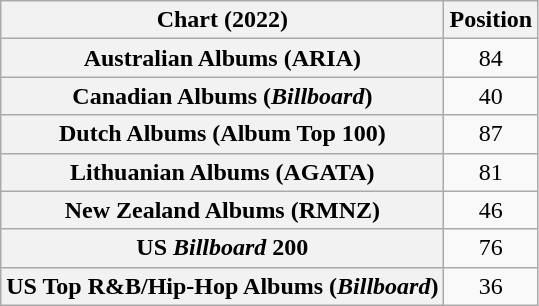<table class="wikitable sortable plainrowheaders" style="text-align:center">
<tr>
<th scope="col">Chart (2022)</th>
<th scope="col">Position</th>
</tr>
<tr>
<th scope="row">Australian Albums (ARIA)</th>
<td>84</td>
</tr>
<tr>
<th scope="row">Canadian Albums (<em>Billboard</em>)</th>
<td>40</td>
</tr>
<tr>
<th scope="row">Dutch Albums (Album Top 100)</th>
<td>87</td>
</tr>
<tr>
<th scope="row">Lithuanian Albums (AGATA)</th>
<td>81</td>
</tr>
<tr>
<th scope="row">New Zealand Albums (RMNZ)</th>
<td>46</td>
</tr>
<tr>
<th scope="row">US <em>Billboard</em> 200</th>
<td>76</td>
</tr>
<tr>
<th scope="row">US Top R&B/Hip-Hop Albums (<em>Billboard</em>)</th>
<td>36</td>
</tr>
</table>
